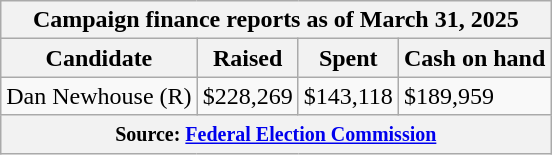<table class="wikitable sortable">
<tr>
<th colspan=4>Campaign finance reports as of March 31, 2025</th>
</tr>
<tr style="text-align:center;">
<th>Candidate</th>
<th>Raised</th>
<th>Spent</th>
<th>Cash on hand</th>
</tr>
<tr>
<td>Dan Newhouse (R)</td>
<td>$228,269</td>
<td>$143,118</td>
<td>$189,959</td>
</tr>
<tr>
<th colspan="4"><small>Source: <a href='#'>Federal Election Commission</a></small></th>
</tr>
</table>
